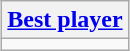<table class=wikitable style="text-align:center; margin:auto">
<tr>
<th><a href='#'>Best player</a></th>
</tr>
<tr>
<td></td>
</tr>
</table>
